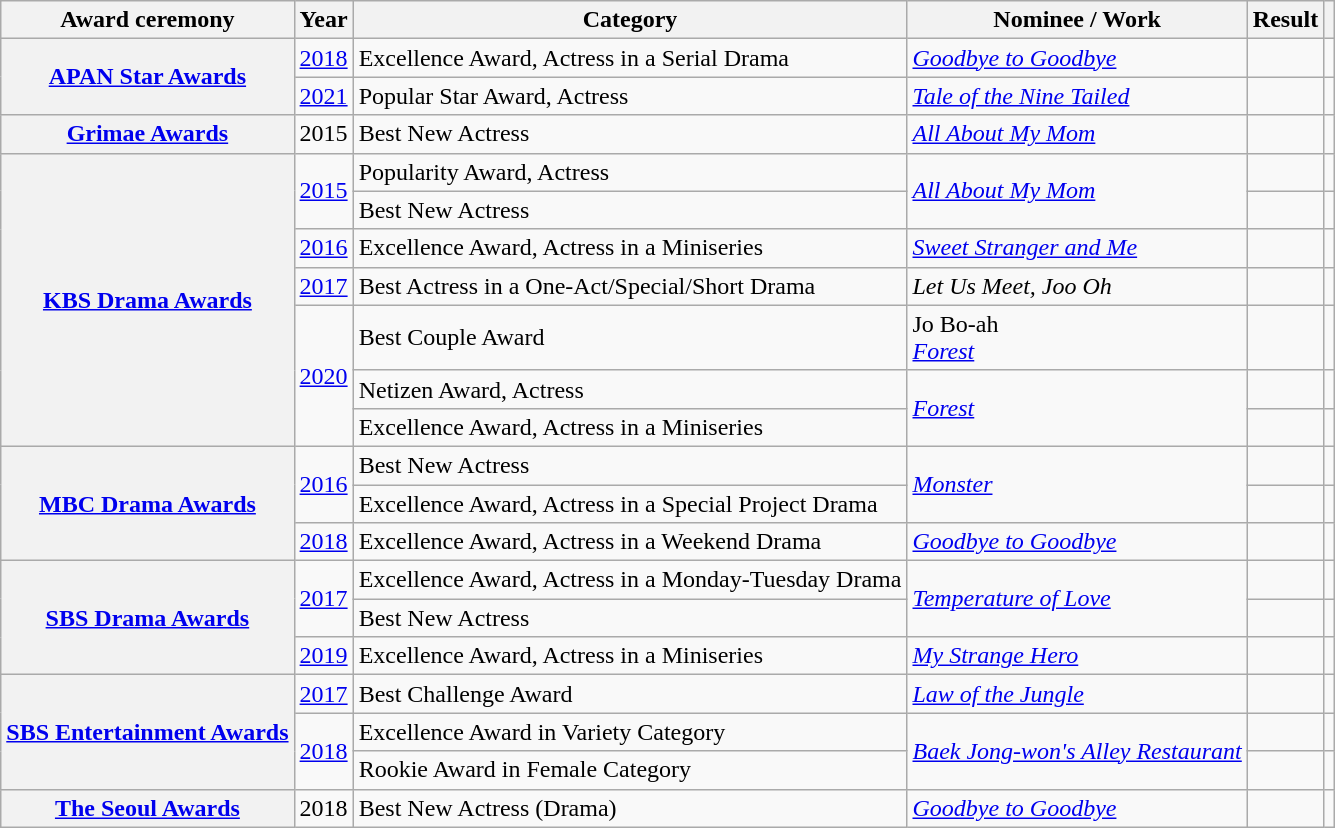<table class="wikitable plainrowheaders sortable">
<tr>
<th scope="col">Award ceremony</th>
<th scope="col">Year</th>
<th scope="col">Category</th>
<th scope="col">Nominee / Work</th>
<th scope="col">Result</th>
<th scope="col" class="unsortable"></th>
</tr>
<tr>
<th scope="row" rowspan="2"><a href='#'>APAN Star Awards</a></th>
<td style="text-align:center"><a href='#'>2018</a></td>
<td>Excellence Award, Actress in a Serial Drama</td>
<td><em><a href='#'>Goodbye to Goodbye</a></em></td>
<td></td>
<td style="text-align:center"></td>
</tr>
<tr>
<td style="text-align:center"><a href='#'>2021</a></td>
<td>Popular Star Award, Actress</td>
<td><em><a href='#'>Tale of the Nine Tailed</a></em></td>
<td></td>
<td style="text-align:center"></td>
</tr>
<tr>
<th scope="row"><a href='#'>Grimae Awards</a></th>
<td style="text-align:center">2015</td>
<td>Best New Actress</td>
<td><em><a href='#'>All About My Mom</a></em></td>
<td></td>
<td style="text-align:center"></td>
</tr>
<tr>
<th scope="row" rowspan="7"><a href='#'>KBS Drama Awards</a></th>
<td rowspan="2" style="text-align:center"><a href='#'>2015</a></td>
<td>Popularity Award, Actress</td>
<td rowspan="2"><em><a href='#'>All About My Mom</a></em></td>
<td></td>
<td style="text-align:center"></td>
</tr>
<tr>
<td>Best New Actress</td>
<td></td>
<td style="text-align:center"></td>
</tr>
<tr>
<td style="text-align:center"><a href='#'>2016</a></td>
<td>Excellence Award, Actress in a Miniseries</td>
<td><em><a href='#'>Sweet Stranger and Me</a></em></td>
<td></td>
<td style="text-align:center"></td>
</tr>
<tr>
<td style="text-align:center"><a href='#'>2017</a></td>
<td>Best Actress in a One-Act/Special/Short Drama</td>
<td><em>Let Us Meet, Joo Oh</em></td>
<td></td>
<td style="text-align:center"></td>
</tr>
<tr>
<td rowspan="3" style="text-align:center"><a href='#'>2020</a></td>
<td>Best Couple Award</td>
<td>Jo Bo-ah <br><em><a href='#'>Forest</a></em></td>
<td></td>
<td style="text-align:center"></td>
</tr>
<tr>
<td>Netizen Award, Actress</td>
<td rowspan="2"><em><a href='#'>Forest</a></em></td>
<td></td>
<td style="text-align:center"></td>
</tr>
<tr>
<td>Excellence Award, Actress in a Miniseries</td>
<td></td>
<td style="text-align:center"></td>
</tr>
<tr>
<th scope="row" rowspan="3"><a href='#'>MBC Drama Awards</a></th>
<td rowspan="2" style="text-align:center"><a href='#'>2016</a></td>
<td>Best New Actress</td>
<td rowspan="2"><em><a href='#'>Monster</a></em></td>
<td></td>
<td style="text-align:center"></td>
</tr>
<tr>
<td>Excellence Award, Actress in a Special Project Drama</td>
<td></td>
<td style="text-align:center"></td>
</tr>
<tr>
<td style="text-align:center"><a href='#'>2018</a></td>
<td>Excellence Award, Actress in a Weekend Drama</td>
<td><em><a href='#'>Goodbye to Goodbye</a></em></td>
<td></td>
<td style="text-align:center"></td>
</tr>
<tr>
<th scope="row" rowspan="3"><a href='#'>SBS Drama Awards</a></th>
<td rowspan="2" style="text-align:center"><a href='#'>2017</a></td>
<td>Excellence Award, Actress in a Monday-Tuesday Drama</td>
<td rowspan="2"><em><a href='#'>Temperature of Love</a></em></td>
<td></td>
<td style="text-align:center"></td>
</tr>
<tr>
<td>Best New Actress</td>
<td></td>
<td style="text-align:center"></td>
</tr>
<tr>
<td style="text-align:center"><a href='#'>2019</a></td>
<td>Excellence Award, Actress in a Miniseries</td>
<td><em><a href='#'>My Strange Hero</a></em></td>
<td></td>
<td style="text-align:center"></td>
</tr>
<tr>
<th scope="row" rowspan="3"><a href='#'>SBS Entertainment Awards</a></th>
<td style="text-align:center"><a href='#'>2017</a></td>
<td>Best Challenge Award</td>
<td><em><a href='#'>Law of the Jungle</a></em></td>
<td></td>
<td style="text-align:center"></td>
</tr>
<tr>
<td rowspan="2" style="text-align:center"><a href='#'>2018</a></td>
<td>Excellence Award in Variety Category</td>
<td rowspan="2"><em><a href='#'>Baek Jong-won's Alley Restaurant</a></em></td>
<td></td>
<td style="text-align:center"></td>
</tr>
<tr>
<td>Rookie Award in Female Category</td>
<td></td>
<td style="text-align:center"></td>
</tr>
<tr>
<th scope="row"><a href='#'>The Seoul Awards</a></th>
<td style="text-align:center">2018</td>
<td>Best New Actress (Drama)</td>
<td><em><a href='#'>Goodbye to Goodbye</a></em></td>
<td></td>
<td style="text-align:center"></td>
</tr>
</table>
